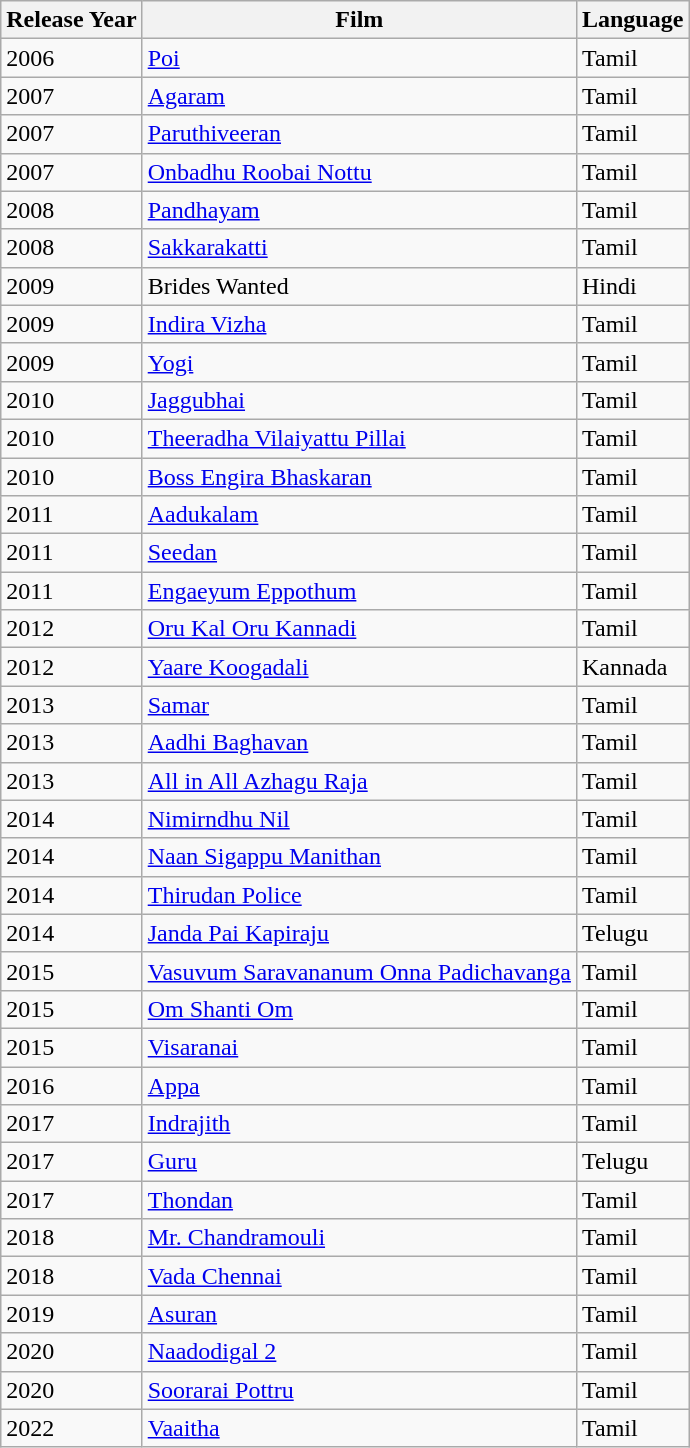<table class="wikitable">
<tr>
<th>Release Year</th>
<th>Film</th>
<th>Language</th>
</tr>
<tr>
<td>2006</td>
<td><a href='#'>Poi</a></td>
<td>Tamil</td>
</tr>
<tr>
<td>2007</td>
<td><a href='#'>Agaram</a></td>
<td>Tamil</td>
</tr>
<tr>
<td>2007</td>
<td><a href='#'>Paruthiveeran</a></td>
<td>Tamil</td>
</tr>
<tr>
<td>2007</td>
<td><a href='#'>Onbadhu Roobai Nottu</a></td>
<td>Tamil</td>
</tr>
<tr>
<td>2008</td>
<td><a href='#'>Pandhayam</a></td>
<td>Tamil</td>
</tr>
<tr>
<td>2008</td>
<td><a href='#'>Sakkarakatti</a></td>
<td>Tamil</td>
</tr>
<tr>
<td>2009</td>
<td>Brides Wanted</td>
<td>Hindi</td>
</tr>
<tr>
<td>2009</td>
<td><a href='#'>Indira Vizha</a></td>
<td>Tamil</td>
</tr>
<tr>
<td>2009</td>
<td><a href='#'>Yogi</a></td>
<td>Tamil</td>
</tr>
<tr>
<td>2010</td>
<td><a href='#'>Jaggubhai</a></td>
<td>Tamil</td>
</tr>
<tr>
<td>2010</td>
<td><a href='#'>Theeradha Vilaiyattu Pillai</a></td>
<td>Tamil</td>
</tr>
<tr>
<td>2010</td>
<td><a href='#'>Boss Engira Bhaskaran</a></td>
<td>Tamil</td>
</tr>
<tr>
<td>2011</td>
<td><a href='#'>Aadukalam</a></td>
<td>Tamil</td>
</tr>
<tr>
<td>2011</td>
<td><a href='#'>Seedan</a></td>
<td>Tamil</td>
</tr>
<tr>
<td>2011</td>
<td><a href='#'>Engaeyum Eppothum</a></td>
<td>Tamil</td>
</tr>
<tr>
<td>2012</td>
<td><a href='#'>Oru Kal Oru Kannadi</a></td>
<td>Tamil</td>
</tr>
<tr>
<td>2012</td>
<td><a href='#'>Yaare Koogadali</a></td>
<td>Kannada</td>
</tr>
<tr>
<td>2013</td>
<td><a href='#'>Samar</a></td>
<td>Tamil</td>
</tr>
<tr>
<td>2013</td>
<td><a href='#'>Aadhi Baghavan</a></td>
<td>Tamil</td>
</tr>
<tr>
<td>2013</td>
<td><a href='#'>All in All Azhagu Raja</a></td>
<td>Tamil</td>
</tr>
<tr>
<td>2014</td>
<td><a href='#'>Nimirndhu Nil</a></td>
<td>Tamil</td>
</tr>
<tr>
<td>2014</td>
<td><a href='#'>Naan Sigappu Manithan</a></td>
<td>Tamil</td>
</tr>
<tr>
<td>2014</td>
<td><a href='#'>Thirudan Police</a></td>
<td>Tamil</td>
</tr>
<tr>
<td>2014</td>
<td><a href='#'>Janda Pai Kapiraju</a></td>
<td>Telugu</td>
</tr>
<tr>
<td>2015</td>
<td><a href='#'>Vasuvum Saravananum Onna Padichavanga</a></td>
<td>Tamil</td>
</tr>
<tr>
<td>2015</td>
<td><a href='#'>Om Shanti Om</a></td>
<td>Tamil</td>
</tr>
<tr>
<td>2015</td>
<td><a href='#'>Visaranai</a></td>
<td>Tamil</td>
</tr>
<tr>
<td>2016</td>
<td><a href='#'>Appa</a></td>
<td>Tamil</td>
</tr>
<tr>
<td>2017</td>
<td><a href='#'>Indrajith</a></td>
<td>Tamil</td>
</tr>
<tr>
<td>2017</td>
<td><a href='#'>Guru</a></td>
<td>Telugu</td>
</tr>
<tr>
<td>2017</td>
<td><a href='#'>Thondan</a></td>
<td>Tamil</td>
</tr>
<tr>
<td>2018</td>
<td><a href='#'>Mr. Chandramouli</a></td>
<td>Tamil</td>
</tr>
<tr>
<td>2018</td>
<td><a href='#'>Vada Chennai</a></td>
<td>Tamil</td>
</tr>
<tr>
<td>2019</td>
<td><a href='#'>Asuran</a></td>
<td>Tamil</td>
</tr>
<tr>
<td>2020</td>
<td><a href='#'>Naadodigal 2</a></td>
<td>Tamil</td>
</tr>
<tr>
<td>2020</td>
<td><a href='#'>Soorarai Pottru</a></td>
<td>Tamil</td>
</tr>
<tr>
<td>2022</td>
<td><a href='#'>Vaaitha</a></td>
<td>Tamil</td>
</tr>
</table>
